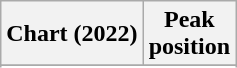<table class="wikitable sortable plainrowheaders" style="text-align:center">
<tr>
<th scope="col">Chart (2022)</th>
<th scope="col">Peak<br>position</th>
</tr>
<tr>
</tr>
<tr>
</tr>
<tr>
</tr>
</table>
